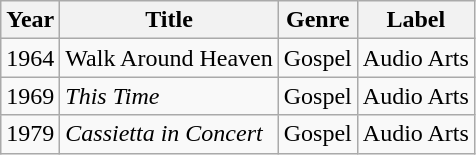<table class="wikitable">
<tr>
<th>Year</th>
<th>Title</th>
<th>Genre</th>
<th>Label</th>
</tr>
<tr>
<td>1964</td>
<td>Walk Around Heaven</td>
<td>Gospel</td>
<td>Audio Arts</td>
</tr>
<tr>
<td>1969</td>
<td><em>This Time</em></td>
<td>Gospel</td>
<td>Audio Arts</td>
</tr>
<tr>
<td>1979</td>
<td><em>Cassietta in Concert</em></td>
<td>Gospel</td>
<td>Audio Arts</td>
</tr>
</table>
